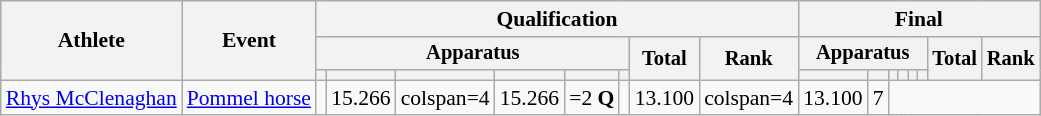<table class="wikitable" style="font-size:90%">
<tr>
<th rowspan=3>Athlete</th>
<th rowspan=3>Event</th>
<th colspan =8>Qualification</th>
<th colspan =8>Final</th>
</tr>
<tr style="font-size:95%">
<th colspan=6>Apparatus</th>
<th rowspan=2>Total</th>
<th rowspan=2>Rank</th>
<th colspan=6>Apparatus</th>
<th rowspan=2>Total</th>
<th rowspan=2>Rank</th>
</tr>
<tr style="font-size:95%">
<th></th>
<th></th>
<th></th>
<th></th>
<th></th>
<th></th>
<th></th>
<th></th>
<th></th>
<th></th>
<th></th>
<th></th>
</tr>
<tr align=center>
<td align=left><a href='#'>Rhys McClenaghan</a></td>
<td align=left><a href='#'>Pommel horse</a></td>
<td></td>
<td>15.266</td>
<td>colspan=4 </td>
<td>15.266</td>
<td>=2 <strong>Q</strong></td>
<td></td>
<td>13.100</td>
<td>colspan=4 </td>
<td>13.100</td>
<td>7</td>
</tr>
</table>
